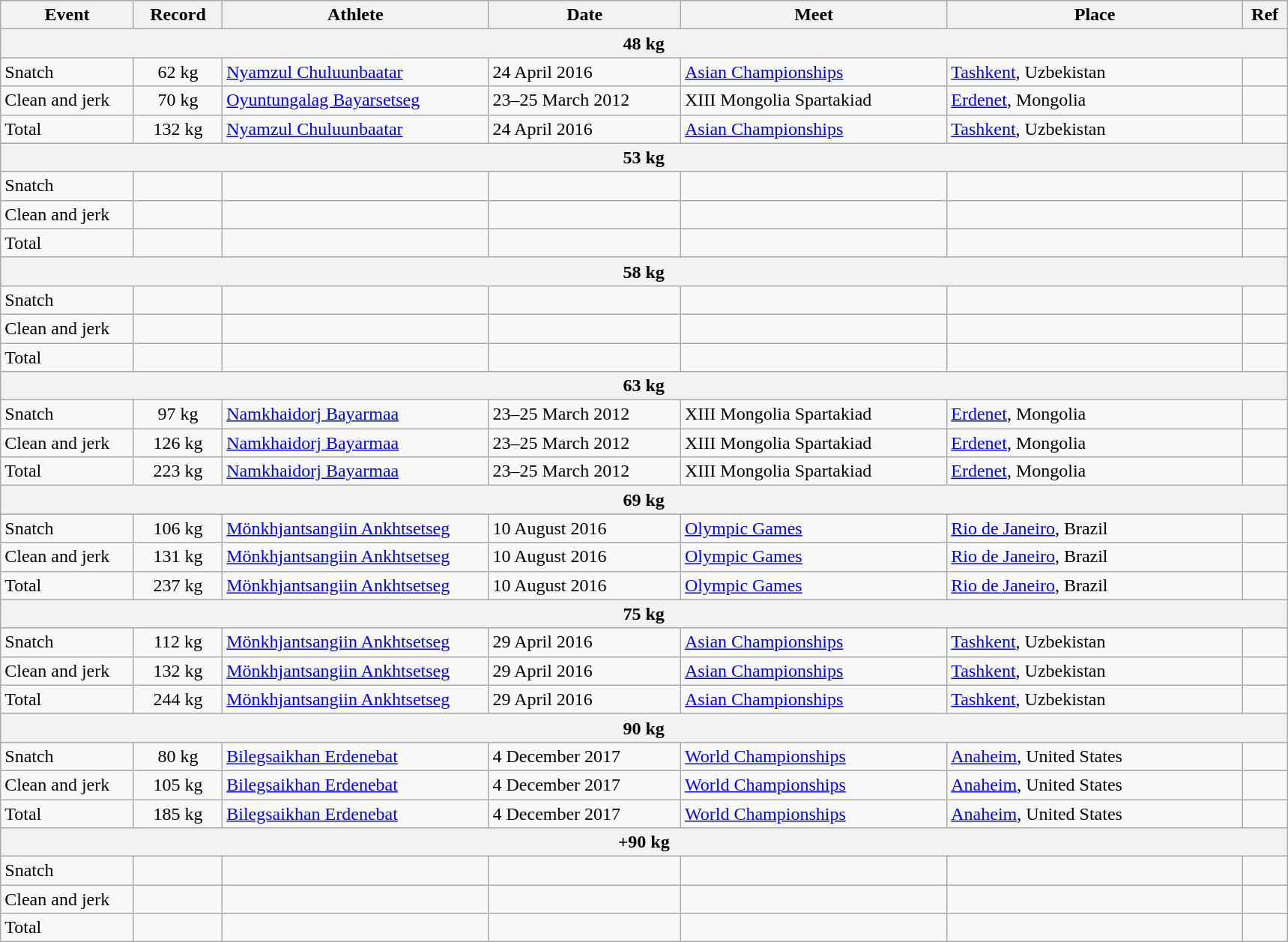<table class="wikitable">
<tr>
<th width=9%>Event</th>
<th width=6%>Record</th>
<th width=18%>Athlete</th>
<th width=13%>Date</th>
<th width=18%>Meet</th>
<th width=20%>Place</th>
<th width=3%>Ref</th>
</tr>
<tr bgcolor="#DDDDDD">
<th colspan="8">48 kg</th>
</tr>
<tr>
<td>Snatch</td>
<td align="center">62 kg</td>
<td><a href='#'>Nyamzul Chuluunbaatar</a></td>
<td>24 April 2016</td>
<td><a href='#'>Asian Championships</a></td>
<td><a href='#'>Tashkent</a>, Uzbekistan</td>
<td></td>
</tr>
<tr>
<td>Clean and jerk</td>
<td align="center">70 kg</td>
<td><a href='#'>Oyuntungalag Bayarsetseg</a></td>
<td>23–25 March 2012</td>
<td>XIII Mongolia Spartakiad</td>
<td><a href='#'>Erdenet</a>, Mongolia</td>
<td></td>
</tr>
<tr>
<td>Total</td>
<td align="center">132 kg</td>
<td><a href='#'>Nyamzul Chuluunbaatar</a></td>
<td>24 April 2016</td>
<td><a href='#'>Asian Championships</a></td>
<td><a href='#'>Tashkent</a>, Uzbekistan</td>
<td></td>
</tr>
<tr bgcolor="#DDDDDD">
<th colspan="8">53 kg</th>
</tr>
<tr>
<td>Snatch</td>
<td></td>
<td></td>
<td></td>
<td></td>
<td></td>
<td></td>
</tr>
<tr>
<td>Clean and jerk</td>
<td></td>
<td></td>
<td></td>
<td></td>
<td></td>
<td></td>
</tr>
<tr>
<td>Total</td>
<td></td>
<td></td>
<td></td>
<td></td>
<td></td>
<td></td>
</tr>
<tr bgcolor="#DDDDDD">
<th colspan="8">58 kg</th>
</tr>
<tr>
<td>Snatch</td>
<td></td>
<td></td>
<td></td>
<td></td>
<td></td>
<td></td>
</tr>
<tr>
<td>Clean and jerk</td>
<td></td>
<td></td>
<td></td>
<td></td>
<td></td>
<td></td>
</tr>
<tr>
<td>Total</td>
<td></td>
<td></td>
<td></td>
<td></td>
<td></td>
<td></td>
</tr>
<tr bgcolor="#DDDDDD">
<th colspan="8">63 kg</th>
</tr>
<tr>
<td>Snatch</td>
<td align="center">97 kg</td>
<td><a href='#'>Namkhaidorj Bayarmaa</a></td>
<td>23–25 March 2012</td>
<td>XIII Mongolia Spartakiad</td>
<td><a href='#'>Erdenet</a>, Mongolia</td>
<td></td>
</tr>
<tr>
<td>Clean and jerk</td>
<td align="center">126 kg</td>
<td><a href='#'>Namkhaidorj Bayarmaa</a></td>
<td>23–25 March 2012</td>
<td>XIII Mongolia Spartakiad</td>
<td><a href='#'>Erdenet</a>, Mongolia</td>
<td></td>
</tr>
<tr>
<td>Total</td>
<td align="center">223 kg</td>
<td><a href='#'>Namkhaidorj Bayarmaa</a></td>
<td>23–25 March 2012</td>
<td>XIII Mongolia Spartakiad</td>
<td><a href='#'>Erdenet</a>, Mongolia</td>
<td></td>
</tr>
<tr bgcolor="#DDDDDD">
<th colspan="8">69 kg</th>
</tr>
<tr>
<td>Snatch</td>
<td align="center">106 kg</td>
<td><a href='#'>Mönkhjantsangiin Ankhtsetseg</a></td>
<td>10 August 2016</td>
<td><a href='#'>Olympic Games</a></td>
<td><a href='#'>Rio de Janeiro</a>, Brazil</td>
<td></td>
</tr>
<tr>
<td>Clean and jerk</td>
<td align="center">131 kg</td>
<td><a href='#'>Mönkhjantsangiin Ankhtsetseg</a></td>
<td>10 August 2016</td>
<td><a href='#'>Olympic Games</a></td>
<td><a href='#'>Rio de Janeiro</a>, Brazil</td>
<td></td>
</tr>
<tr>
<td>Total</td>
<td align="center">237 kg</td>
<td><a href='#'>Mönkhjantsangiin Ankhtsetseg</a></td>
<td>10 August 2016</td>
<td><a href='#'>Olympic Games</a></td>
<td><a href='#'>Rio de Janeiro</a>, Brazil</td>
<td></td>
</tr>
<tr bgcolor="#DDDDDD">
<th colspan="8">75 kg</th>
</tr>
<tr>
<td>Snatch</td>
<td align="center">112 kg</td>
<td><a href='#'>Mönkhjantsangiin Ankhtsetseg</a></td>
<td>29 April 2016</td>
<td><a href='#'>Asian Championships</a></td>
<td><a href='#'>Tashkent</a>, Uzbekistan</td>
<td></td>
</tr>
<tr>
<td>Clean and jerk</td>
<td align="center">132 kg</td>
<td><a href='#'>Mönkhjantsangiin Ankhtsetseg</a></td>
<td>29 April 2016</td>
<td><a href='#'>Asian Championships</a></td>
<td><a href='#'>Tashkent</a>, Uzbekistan</td>
<td></td>
</tr>
<tr>
<td>Total</td>
<td align="center">244 kg</td>
<td><a href='#'>Mönkhjantsangiin Ankhtsetseg</a></td>
<td>29 April 2016</td>
<td><a href='#'>Asian Championships</a></td>
<td><a href='#'>Tashkent</a>, Uzbekistan</td>
<td></td>
</tr>
<tr bgcolor="#DDDDDD">
<th colspan="8">90 kg</th>
</tr>
<tr>
<td>Snatch</td>
<td align="center">80 kg</td>
<td><a href='#'>Bilegsaikhan Erdenebat</a></td>
<td>4 December 2017</td>
<td><a href='#'>World Championships</a></td>
<td><a href='#'>Anaheim</a>, United States</td>
<td></td>
</tr>
<tr>
<td>Clean and jerk</td>
<td align="center">105 kg</td>
<td><a href='#'>Bilegsaikhan Erdenebat</a></td>
<td>4 December 2017</td>
<td><a href='#'>World Championships</a></td>
<td><a href='#'>Anaheim</a>, United States</td>
<td></td>
</tr>
<tr>
<td>Total</td>
<td align="center">185 kg</td>
<td><a href='#'>Bilegsaikhan Erdenebat</a></td>
<td>4 December 2017</td>
<td><a href='#'>World Championships</a></td>
<td><a href='#'>Anaheim</a>, United States</td>
<td></td>
</tr>
<tr bgcolor="#DDDDDD">
<th colspan="8">+90 kg</th>
</tr>
<tr>
<td>Snatch</td>
<td></td>
<td></td>
<td></td>
<td></td>
<td></td>
<td></td>
</tr>
<tr>
<td>Clean and jerk</td>
<td></td>
<td></td>
<td></td>
<td></td>
<td></td>
<td></td>
</tr>
<tr>
<td>Total</td>
<td></td>
<td></td>
<td></td>
<td></td>
<td></td>
<td></td>
</tr>
</table>
